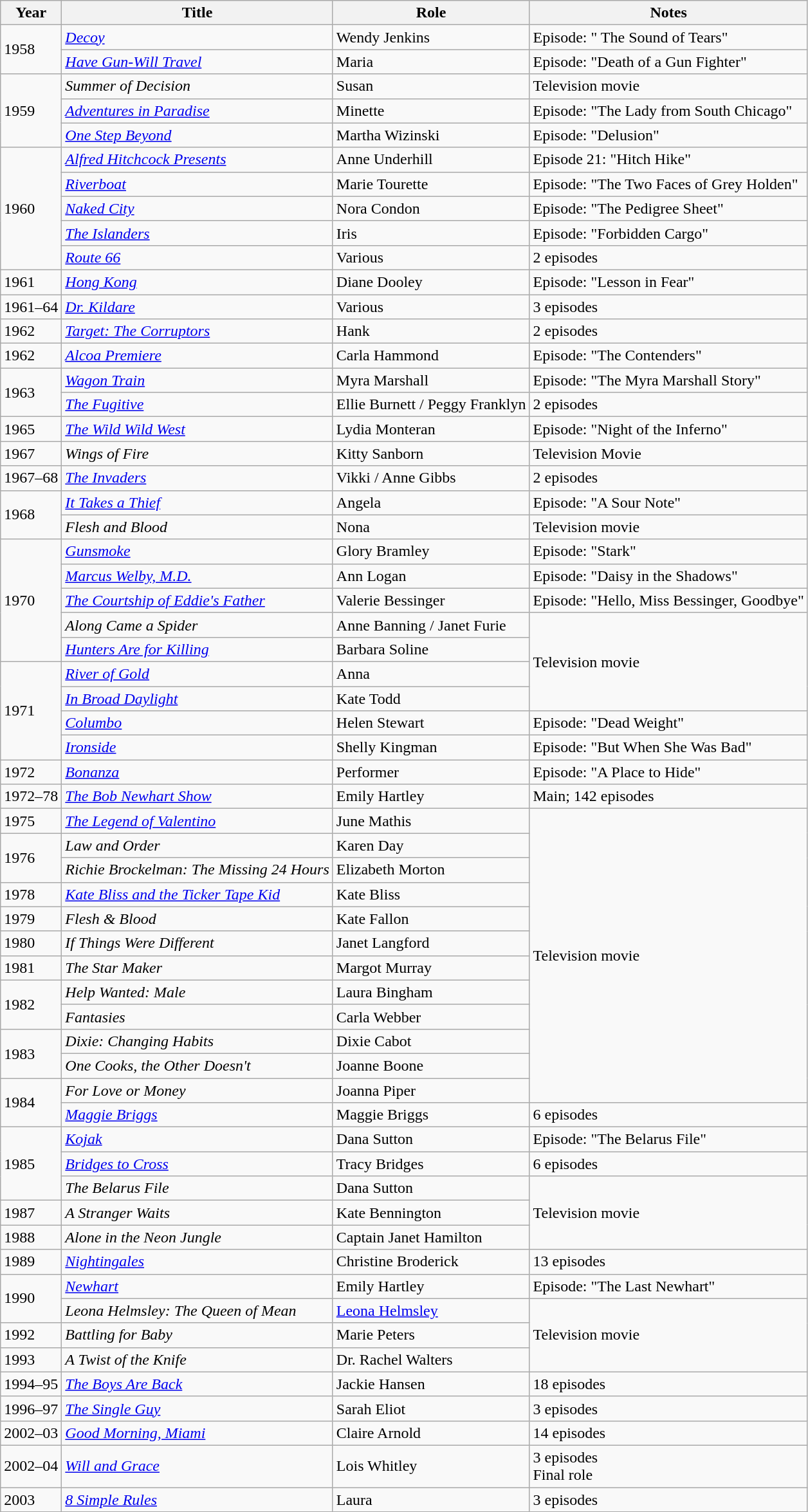<table class="wikitable sortable">
<tr>
<th>Year</th>
<th>Title</th>
<th>Role</th>
<th>Notes</th>
</tr>
<tr>
<td rowspan=2>1958</td>
<td><em><a href='#'>Decoy</a></em></td>
<td>Wendy Jenkins</td>
<td>Episode: " The Sound of Tears"</td>
</tr>
<tr>
<td><em><a href='#'>Have Gun-Will Travel</a></em></td>
<td>Maria</td>
<td>Episode: "Death of a Gun Fighter"</td>
</tr>
<tr>
<td rowspan=3>1959</td>
<td><em>Summer of Decision</em></td>
<td>Susan</td>
<td>Television movie</td>
</tr>
<tr>
<td><em><a href='#'>Adventures in Paradise</a></em></td>
<td>Minette</td>
<td>Episode: "The Lady from South Chicago"</td>
</tr>
<tr>
<td><em><a href='#'>One Step Beyond</a></em></td>
<td>Martha Wizinski</td>
<td>Episode: "Delusion"</td>
</tr>
<tr>
<td rowspan=5>1960</td>
<td><em><a href='#'>Alfred Hitchcock Presents</a></em></td>
<td>Anne Underhill</td>
<td>Episode 21: "Hitch Hike"</td>
</tr>
<tr>
<td><em><a href='#'>Riverboat</a></em></td>
<td>Marie Tourette</td>
<td>Episode: "The Two Faces of Grey Holden"</td>
</tr>
<tr>
<td><em><a href='#'>Naked City</a></em></td>
<td>Nora Condon</td>
<td>Episode: "The Pedigree Sheet"</td>
</tr>
<tr>
<td><em><a href='#'>The Islanders</a></em></td>
<td>Iris</td>
<td>Episode: "Forbidden Cargo"</td>
</tr>
<tr>
<td><em><a href='#'>Route 66</a></em></td>
<td>Various</td>
<td>2 episodes</td>
</tr>
<tr>
<td>1961</td>
<td><em><a href='#'>Hong Kong</a></em></td>
<td>Diane Dooley</td>
<td>Episode: "Lesson in Fear"</td>
</tr>
<tr>
<td>1961–64</td>
<td><em><a href='#'>Dr. Kildare</a></em></td>
<td>Various</td>
<td>3 episodes</td>
</tr>
<tr>
<td>1962</td>
<td><em><a href='#'>Target: The Corruptors</a></em></td>
<td>Hank</td>
<td>2 episodes</td>
</tr>
<tr>
<td>1962</td>
<td><em><a href='#'>Alcoa Premiere</a></em></td>
<td>Carla Hammond</td>
<td>Episode: "The Contenders"</td>
</tr>
<tr>
<td rowspan=2>1963</td>
<td><em><a href='#'>Wagon Train</a></em></td>
<td>Myra Marshall</td>
<td>Episode: "The Myra Marshall Story"</td>
</tr>
<tr>
<td><em><a href='#'>The Fugitive</a></em></td>
<td>Ellie Burnett / Peggy Franklyn</td>
<td>2 episodes</td>
</tr>
<tr>
<td>1965</td>
<td><em><a href='#'>The Wild Wild West</a></em></td>
<td>Lydia Monteran</td>
<td>Episode: "Night of the Inferno"</td>
</tr>
<tr>
<td>1967</td>
<td><em>Wings of Fire</em></td>
<td>Kitty Sanborn</td>
<td>Television Movie</td>
</tr>
<tr>
<td>1967–68</td>
<td><em><a href='#'>The Invaders</a></em></td>
<td>Vikki / Anne Gibbs</td>
<td>2 episodes</td>
</tr>
<tr>
<td rowspan=2>1968</td>
<td><em><a href='#'>It Takes a Thief</a></em></td>
<td>Angela</td>
<td>Episode: "A Sour Note"</td>
</tr>
<tr>
<td><em>Flesh and Blood</em></td>
<td>Nona</td>
<td>Television movie</td>
</tr>
<tr>
<td rowspan=5>1970</td>
<td><em><a href='#'>Gunsmoke</a></em></td>
<td>Glory Bramley</td>
<td>Episode: "Stark"</td>
</tr>
<tr>
<td><em><a href='#'>Marcus Welby, M.D.</a></em></td>
<td>Ann Logan</td>
<td>Episode: "Daisy in the Shadows"</td>
</tr>
<tr>
<td><em><a href='#'>The Courtship of Eddie's Father</a></em></td>
<td>Valerie Bessinger</td>
<td>Episode: "Hello, Miss Bessinger, Goodbye"</td>
</tr>
<tr>
<td><em>Along Came a Spider</em></td>
<td>Anne Banning / Janet Furie</td>
<td rowspan="4">Television movie</td>
</tr>
<tr>
<td><em><a href='#'>Hunters Are for Killing</a></em></td>
<td>Barbara Soline</td>
</tr>
<tr>
<td rowspan="4">1971</td>
<td><em><a href='#'>River of Gold</a></em></td>
<td>Anna</td>
</tr>
<tr>
<td><em><a href='#'>In Broad Daylight</a></em></td>
<td>Kate Todd</td>
</tr>
<tr>
<td><em><a href='#'>Columbo</a></em></td>
<td>Helen Stewart</td>
<td>Episode: "Dead Weight"</td>
</tr>
<tr>
<td><em><a href='#'>Ironside</a></em></td>
<td>Shelly Kingman</td>
<td>Episode: "But When She Was Bad"</td>
</tr>
<tr>
<td>1972</td>
<td><em><a href='#'>Bonanza</a></em></td>
<td>Performer</td>
<td>Episode: "A Place to Hide"</td>
</tr>
<tr>
<td>1972–78</td>
<td><em><a href='#'>The Bob Newhart Show</a></em></td>
<td>Emily Hartley</td>
<td>Main; 142 episodes</td>
</tr>
<tr>
<td>1975</td>
<td><em><a href='#'>The Legend of Valentino</a></em></td>
<td>June Mathis</td>
<td rowspan="12">Television movie</td>
</tr>
<tr>
<td rowspan="2">1976</td>
<td><em>Law and Order</em></td>
<td>Karen Day</td>
</tr>
<tr>
<td><em>Richie Brockelman: The Missing 24 Hours</em></td>
<td>Elizabeth Morton</td>
</tr>
<tr>
<td>1978</td>
<td><em><a href='#'>Kate Bliss and the Ticker Tape Kid</a></em></td>
<td>Kate Bliss</td>
</tr>
<tr>
<td>1979</td>
<td><em>Flesh & Blood</em></td>
<td>Kate Fallon</td>
</tr>
<tr>
<td>1980</td>
<td><em>If Things Were Different</em></td>
<td>Janet Langford</td>
</tr>
<tr>
<td>1981</td>
<td><em>The Star Maker</em></td>
<td>Margot Murray</td>
</tr>
<tr>
<td rowspan="2">1982</td>
<td><em>Help Wanted: Male</em></td>
<td>Laura Bingham</td>
</tr>
<tr>
<td><em>Fantasies</em></td>
<td>Carla Webber</td>
</tr>
<tr>
<td rowspan="2">1983</td>
<td><em>Dixie: Changing Habits</em></td>
<td>Dixie Cabot</td>
</tr>
<tr>
<td><em>One Cooks, the Other Doesn't</em></td>
<td>Joanne Boone</td>
</tr>
<tr>
<td rowspan=2>1984</td>
<td><em>For Love or Money</em></td>
<td>Joanna Piper</td>
</tr>
<tr>
<td><em><a href='#'>Maggie Briggs</a></em></td>
<td>Maggie Briggs</td>
<td>6 episodes</td>
</tr>
<tr>
<td rowspan=3>1985</td>
<td><em><a href='#'>Kojak</a></em></td>
<td>Dana Sutton</td>
<td>Episode: "The Belarus File"</td>
</tr>
<tr>
<td><em><a href='#'>Bridges to Cross</a></em></td>
<td>Tracy Bridges</td>
<td>6 episodes</td>
</tr>
<tr>
<td><em>The Belarus File</em></td>
<td>Dana Sutton</td>
<td rowspan="3">Television movie</td>
</tr>
<tr>
<td>1987</td>
<td><em>A Stranger Waits</em></td>
<td>Kate Bennington</td>
</tr>
<tr>
<td>1988</td>
<td><em>Alone in the Neon Jungle</em></td>
<td>Captain Janet Hamilton</td>
</tr>
<tr>
<td>1989</td>
<td><em><a href='#'>Nightingales</a></em></td>
<td>Christine Broderick</td>
<td>13 episodes</td>
</tr>
<tr>
<td rowspan=2>1990</td>
<td><em><a href='#'>Newhart</a></em></td>
<td>Emily Hartley</td>
<td>Episode: "The Last Newhart"</td>
</tr>
<tr>
<td><em>Leona Helmsley: The Queen of Mean</em></td>
<td><a href='#'>Leona Helmsley</a></td>
<td rowspan="3">Television movie</td>
</tr>
<tr>
<td>1992</td>
<td><em>Battling for Baby</em></td>
<td>Marie Peters</td>
</tr>
<tr>
<td>1993</td>
<td><em>A Twist of the Knife</em></td>
<td>Dr. Rachel Walters</td>
</tr>
<tr>
<td>1994–95</td>
<td><em><a href='#'>The Boys Are Back</a></em></td>
<td>Jackie Hansen</td>
<td>18 episodes</td>
</tr>
<tr>
<td>1996–97</td>
<td><em><a href='#'>The Single Guy</a></em></td>
<td>Sarah Eliot</td>
<td>3 episodes</td>
</tr>
<tr>
<td>2002–03</td>
<td><em><a href='#'>Good Morning, Miami</a></em></td>
<td>Claire Arnold</td>
<td>14 episodes</td>
</tr>
<tr>
<td>2002–04</td>
<td><em><a href='#'>Will and Grace</a></em></td>
<td>Lois Whitley</td>
<td>3 episodes<br>Final role</td>
</tr>
<tr>
<td>2003</td>
<td><em><a href='#'>8 Simple Rules</a></em></td>
<td>Laura</td>
<td>3 episodes</td>
</tr>
</table>
